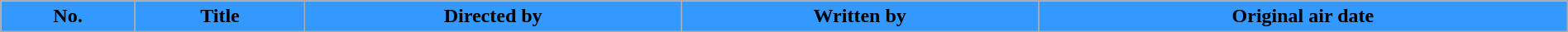<table class="wikitable plainrowheaders" style="width:100%; background:#fff;">
<tr>
<th style="background:#39f;">No.</th>
<th style="background:#39f;">Title</th>
<th style="background:#39f;">Directed by</th>
<th style="background:#39f;">Written by</th>
<th style="background:#39f;">Original air date<br>




</th>
</tr>
</table>
